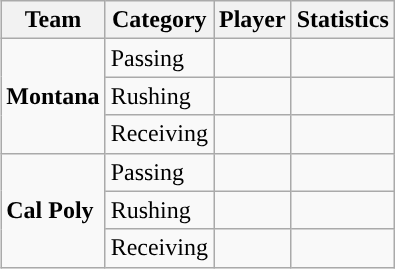<table class="wikitable" style="float: right;">
<tr>
<th>Team</th>
<th>Category</th>
<th>Player</th>
<th>Statistics</th>
</tr>
<tr>
<td rowspan=3><strong>Montana</strong></td>
<td>Passing</td>
<td></td>
<td></td>
</tr>
<tr>
<td>Rushing</td>
<td></td>
<td></td>
</tr>
<tr>
<td>Receiving</td>
<td></td>
<td></td>
</tr>
<tr>
<td rowspan=3><strong>Cal Poly</strong></td>
<td>Passing</td>
<td></td>
<td></td>
</tr>
<tr>
<td>Rushing</td>
<td></td>
<td></td>
</tr>
<tr>
<td>Receiving</td>
<td></td>
<td></td>
</tr>
</table>
